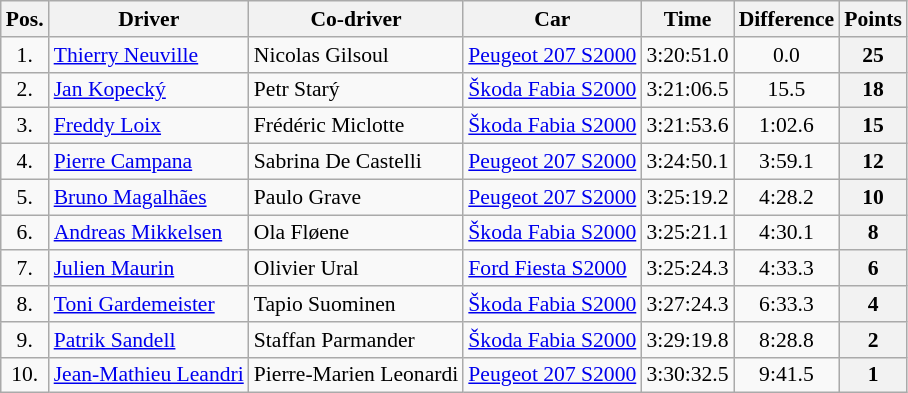<table class="wikitable" style="text-align: center; font-size: 90%; max-width: 950px;">
<tr>
<th>Pos.</th>
<th>Driver</th>
<th>Co-driver</th>
<th>Car</th>
<th>Time</th>
<th>Difference</th>
<th>Points</th>
</tr>
<tr>
<td>1.</td>
<td align="left"> <a href='#'>Thierry Neuville</a></td>
<td align="left"> Nicolas Gilsoul</td>
<td align="left"><a href='#'>Peugeot 207 S2000</a></td>
<td>3:20:51.0</td>
<td>0.0</td>
<th>25</th>
</tr>
<tr>
<td>2.</td>
<td align="left"> <a href='#'>Jan Kopecký</a></td>
<td align="left"> Petr Starý</td>
<td align="left"><a href='#'>Škoda Fabia S2000</a></td>
<td>3:21:06.5</td>
<td>15.5</td>
<th>18</th>
</tr>
<tr>
<td>3.</td>
<td align="left"> <a href='#'>Freddy Loix</a></td>
<td align="left"> Frédéric Miclotte</td>
<td align="left"><a href='#'>Škoda Fabia S2000</a></td>
<td>3:21:53.6</td>
<td>1:02.6</td>
<th>15</th>
</tr>
<tr>
<td>4.</td>
<td align="left"> <a href='#'>Pierre Campana</a></td>
<td align="left"> Sabrina De Castelli</td>
<td align="left"><a href='#'>Peugeot 207 S2000</a></td>
<td>3:24:50.1</td>
<td>3:59.1</td>
<th>12</th>
</tr>
<tr>
<td>5.</td>
<td align="left"> <a href='#'>Bruno Magalhães</a></td>
<td align="left"> Paulo Grave</td>
<td align="left"><a href='#'>Peugeot 207 S2000</a></td>
<td>3:25:19.2</td>
<td>4:28.2</td>
<th>10</th>
</tr>
<tr>
<td>6.</td>
<td align="left"> <a href='#'>Andreas Mikkelsen</a></td>
<td align="left"> Ola Fløene</td>
<td align="left"><a href='#'>Škoda Fabia S2000</a></td>
<td>3:25:21.1</td>
<td>4:30.1</td>
<th>8</th>
</tr>
<tr>
<td>7.</td>
<td align="left"> <a href='#'>Julien Maurin</a></td>
<td align="left"> Olivier Ural</td>
<td align="left"><a href='#'>Ford Fiesta S2000</a></td>
<td>3:25:24.3</td>
<td>4:33.3</td>
<th>6</th>
</tr>
<tr>
<td>8.</td>
<td align="left"> <a href='#'>Toni Gardemeister</a></td>
<td align="left"> Tapio Suominen</td>
<td align="left"><a href='#'>Škoda Fabia S2000</a></td>
<td>3:27:24.3</td>
<td>6:33.3</td>
<th>4</th>
</tr>
<tr>
<td>9.</td>
<td align="left"> <a href='#'>Patrik Sandell</a></td>
<td align="left"> Staffan Parmander</td>
<td align="left"><a href='#'>Škoda Fabia S2000</a></td>
<td>3:29:19.8</td>
<td>8:28.8</td>
<th>2</th>
</tr>
<tr>
<td>10.</td>
<td align="left"> <a href='#'>Jean-Mathieu Leandri</a></td>
<td align="left"> Pierre-Marien Leonardi</td>
<td align="left"><a href='#'>Peugeot 207 S2000</a></td>
<td>3:30:32.5</td>
<td>9:41.5</td>
<th>1</th>
</tr>
</table>
